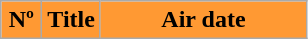<table class=wikitable style="background:#FFFFFF">
<tr>
<th style="background:#FF9933; width:20px">Nº</th>
<th style="background:#FF9933">Title</th>
<th style="background:#FF9933; width:130px">Air date<br>
























</th>
</tr>
</table>
